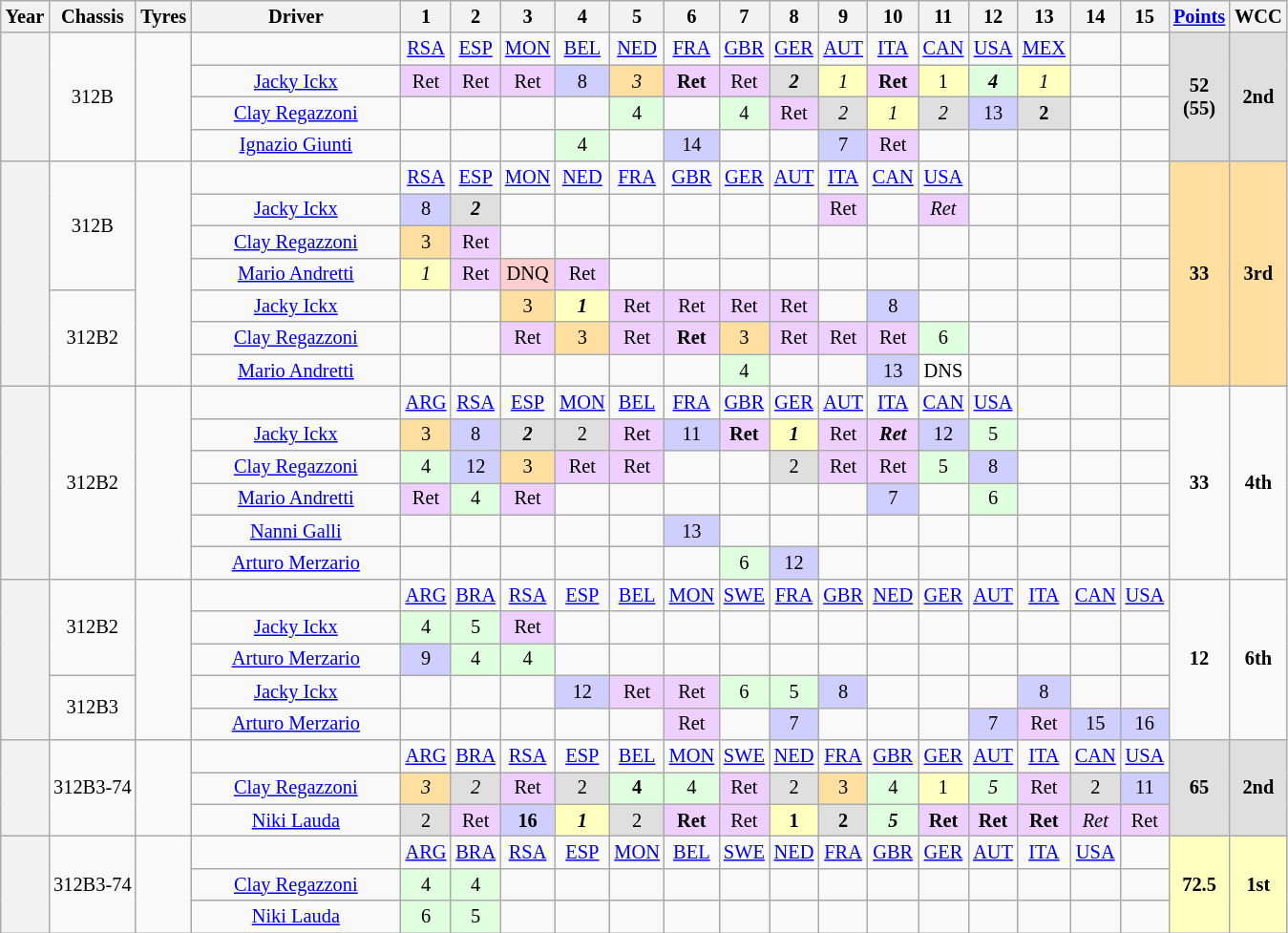<table class="wikitable" style="text-align:center; font-size:85%">
<tr>
<th>Year</th>
<th>Chassis</th>
<th>Tyres</th>
<th width="140px">Driver</th>
<th>1</th>
<th>2</th>
<th>3</th>
<th>4</th>
<th>5</th>
<th>6</th>
<th>7</th>
<th>8</th>
<th>9</th>
<th>10</th>
<th>11</th>
<th>12</th>
<th>13</th>
<th>14</th>
<th>15</th>
<th><a href='#'>Points</a></th>
<th>WCC</th>
</tr>
<tr>
<th rowspan="4"></th>
<td rowspan="4">312B</td>
<td rowspan="4"></td>
<td></td>
<td><a href='#'>RSA</a></td>
<td><a href='#'>ESP</a></td>
<td><a href='#'>MON</a></td>
<td><a href='#'>BEL</a></td>
<td><a href='#'>NED</a></td>
<td><a href='#'>FRA</a></td>
<td><a href='#'>GBR</a></td>
<td><a href='#'>GER</a></td>
<td><a href='#'>AUT</a></td>
<td><a href='#'>ITA</a></td>
<td><a href='#'>CAN</a></td>
<td><a href='#'>USA</a></td>
<td><a href='#'>MEX</a></td>
<td></td>
<td></td>
<td rowspan="4" style="background-color:#DFDFDF"><strong>52<br>(55)</strong></td>
<td rowspan="4" style="background-color:#DFDFDF"><strong>2nd</strong></td>
</tr>
<tr>
<td><a href='#'>Jacky Ickx</a></td>
<td style="background-color:#EFCFFF">Ret</td>
<td style="background-color:#EFCFFF">Ret</td>
<td style="background-color:#EFCFFF">Ret</td>
<td style="background-color:#CFCFFF">8</td>
<td style="background-color:#FFDF9F"><em>3</em></td>
<td style="background-color:#EFCFFF"><strong>Ret</strong></td>
<td style="background-color:#EFCFFF">Ret</td>
<td style="background-color:#DFDFDF"><strong><em>2</em></strong></td>
<td style="background-color:#FFFFBF"><em>1</em></td>
<td style="background-color:#EFCFFF"><strong>Ret</strong></td>
<td style="background-color:#FFFFBF">1</td>
<td style="background-color:#DFFFDF"><strong><em>4</em></strong></td>
<td style="background-color:#FFFFBF"><em>1</em></td>
<td></td>
<td></td>
</tr>
<tr>
<td><a href='#'>Clay Regazzoni</a></td>
<td></td>
<td></td>
<td></td>
<td></td>
<td style="background-color:#DFFFDF">4</td>
<td></td>
<td style="background-color:#DFFFDF">4</td>
<td style="background-color:#EFCFFF">Ret</td>
<td style="background-color:#DFDFDF"><em>2</em></td>
<td style="background-color:#FFFFBF"><em>1</em></td>
<td style="background-color:#DFDFDF"><em>2</em></td>
<td style="background-color:#CFCFFF">13</td>
<td style="background-color:#DFDFDF"><strong>2</strong></td>
<td></td>
<td></td>
</tr>
<tr>
<td><a href='#'>Ignazio Giunti</a></td>
<td></td>
<td></td>
<td></td>
<td style="background-color:#DFFFDF">4</td>
<td></td>
<td style="background-color:#CFCFFF">14</td>
<td></td>
<td></td>
<td style="background-color:#CFCFFF">7</td>
<td style="background-color:#EFCFFF">Ret</td>
<td></td>
<td></td>
<td></td>
<td></td>
<td></td>
</tr>
<tr>
<th rowspan="7"></th>
<td rowspan="4">312B</td>
<td rowspan="7"></td>
<td></td>
<td><a href='#'>RSA</a></td>
<td><a href='#'>ESP</a></td>
<td><a href='#'>MON</a></td>
<td><a href='#'>NED</a></td>
<td><a href='#'>FRA</a></td>
<td><a href='#'>GBR</a></td>
<td><a href='#'>GER</a></td>
<td><a href='#'>AUT</a></td>
<td><a href='#'>ITA</a></td>
<td><a href='#'>CAN</a></td>
<td><a href='#'>USA</a></td>
<td></td>
<td></td>
<td></td>
<td></td>
<td rowspan="7" style="background-color:#FFDF9F"><strong>33</strong></td>
<td rowspan="7" style="background-color:#FFDF9F"><strong>3rd</strong></td>
</tr>
<tr>
<td><a href='#'>Jacky Ickx</a></td>
<td style="background-color:#CFCFFF">8</td>
<td style="background-color:#DFDFDF"><strong><em>2</em></strong></td>
<td></td>
<td></td>
<td></td>
<td></td>
<td></td>
<td></td>
<td style="background-color:#EFCFFF">Ret</td>
<td></td>
<td style="background-color:#EFCFFF"><em>Ret</em></td>
<td></td>
<td></td>
<td></td>
<td></td>
</tr>
<tr>
<td><a href='#'>Clay Regazzoni</a></td>
<td style="background-color:#FFDF9F">3</td>
<td style="background-color:#EFCFFF">Ret</td>
<td></td>
<td></td>
<td></td>
<td></td>
<td></td>
<td></td>
<td></td>
<td></td>
<td></td>
<td></td>
<td></td>
<td></td>
<td></td>
</tr>
<tr>
<td><a href='#'>Mario Andretti</a></td>
<td style="background:#ffffbf;"><em>1</em></td>
<td style="background:#efcfff;">Ret</td>
<td style="background:#ffcfcf;">DNQ</td>
<td style="background:#efcfff;">Ret</td>
<td></td>
<td></td>
<td></td>
<td></td>
<td></td>
<td></td>
<td></td>
<td></td>
<td></td>
<td></td>
<td></td>
</tr>
<tr>
<td rowspan="3">312B2</td>
<td><a href='#'>Jacky Ickx</a></td>
<td></td>
<td></td>
<td style="background-color:#FFDF9F">3</td>
<td style="background-color:#FFFFBF"><strong><em>1</em></strong></td>
<td style="background-color:#EFCFFF">Ret</td>
<td style="background-color:#EFCFFF">Ret</td>
<td style="background-color:#EFCFFF">Ret</td>
<td style="background-color:#EFCFFF">Ret</td>
<td></td>
<td style="background-color:#CFCFFF">8</td>
<td></td>
<td></td>
<td></td>
<td></td>
<td></td>
</tr>
<tr>
<td><a href='#'>Clay Regazzoni</a></td>
<td></td>
<td></td>
<td style="background:#efcfff;">Ret</td>
<td style="background:#ffdf9f;">3</td>
<td style="background:#efcfff;">Ret</td>
<td style="background:#efcfff;"><strong>Ret</strong></td>
<td style="background:#ffdf9f;">3</td>
<td style="background:#efcfff;">Ret</td>
<td style="background:#efcfff;">Ret</td>
<td style="background:#efcfff;">Ret</td>
<td style="background:#dfffdf;">6</td>
<td></td>
<td></td>
<td></td>
<td></td>
</tr>
<tr>
<td><a href='#'>Mario Andretti</a></td>
<td></td>
<td></td>
<td></td>
<td></td>
<td></td>
<td></td>
<td style="background:#dfffdf;">4</td>
<td></td>
<td></td>
<td style="background:#cfcfff;">13</td>
<td style="background:white;">DNS</td>
<td></td>
<td></td>
<td></td>
<td></td>
</tr>
<tr>
<th rowspan="6"></th>
<td rowspan="6">312B2</td>
<td rowspan="6"></td>
<td></td>
<td><a href='#'>ARG</a></td>
<td><a href='#'>RSA</a></td>
<td><a href='#'>ESP</a></td>
<td><a href='#'>MON</a></td>
<td><a href='#'>BEL</a></td>
<td><a href='#'>FRA</a></td>
<td><a href='#'>GBR</a></td>
<td><a href='#'>GER</a></td>
<td><a href='#'>AUT</a></td>
<td><a href='#'>ITA</a></td>
<td><a href='#'>CAN</a></td>
<td><a href='#'>USA</a></td>
<td></td>
<td></td>
<td></td>
<td rowspan="6"><strong>33</strong></td>
<td rowspan="6"><strong>4th</strong></td>
</tr>
<tr>
<td><a href='#'>Jacky Ickx</a></td>
<td style="background:#ffdf9f;">3</td>
<td style="background:#cfcfff;">8</td>
<td style="background:#dfdfdf;"><strong><em>2</em></strong></td>
<td style="background:#dfdfdf;">2</td>
<td style="background:#efcfff;">Ret</td>
<td style="background:#cfcfff;">11</td>
<td style="background:#efcfff;"><strong>Ret</strong></td>
<td style="background:#ffffbf;"><strong><em>1</em></strong></td>
<td style="background:#efcfff;">Ret</td>
<td style="background:#efcfff;"><strong><em>Ret</em></strong></td>
<td style="background:#cfcfff;">12</td>
<td style="background:#dfffdf;">5</td>
<td></td>
<td></td>
<td></td>
</tr>
<tr>
<td><a href='#'>Clay Regazzoni</a></td>
<td style="background:#dfffdf;">4</td>
<td style="background:#cfcfff;">12</td>
<td style="background:#ffdf9f;">3</td>
<td style="background:#efcfff;">Ret</td>
<td style="background:#efcfff;">Ret</td>
<td></td>
<td></td>
<td style="background:#dfdfdf;">2</td>
<td style="background:#efcfff;">Ret</td>
<td style="background:#efcfff;">Ret</td>
<td style="background:#dfffdf;">5</td>
<td style="background:#cfcfff;">8</td>
<td></td>
<td></td>
<td></td>
</tr>
<tr>
<td><a href='#'>Mario Andretti</a></td>
<td style="background:#efcfff;">Ret</td>
<td style="background:#dfffdf;">4</td>
<td style="background:#efcfff;">Ret</td>
<td></td>
<td></td>
<td></td>
<td></td>
<td></td>
<td></td>
<td style="background:#cfcfff;">7</td>
<td></td>
<td style="background:#dfffdf;">6</td>
<td></td>
<td></td>
<td></td>
</tr>
<tr>
<td><a href='#'>Nanni Galli</a></td>
<td></td>
<td></td>
<td></td>
<td></td>
<td></td>
<td style="background:#cfcfff;">13</td>
<td></td>
<td></td>
<td></td>
<td></td>
<td></td>
<td></td>
<td></td>
<td></td>
<td></td>
</tr>
<tr>
<td><a href='#'>Arturo Merzario</a></td>
<td></td>
<td></td>
<td></td>
<td></td>
<td></td>
<td></td>
<td style="background:#dfffdf;">6</td>
<td style="background:#cfcfff;">12</td>
<td></td>
<td></td>
<td></td>
<td></td>
<td></td>
<td></td>
<td></td>
</tr>
<tr>
<th rowspan="5"></th>
<td rowspan="3">312B2</td>
<td rowspan="5"></td>
<td></td>
<td><a href='#'>ARG</a></td>
<td><a href='#'>BRA</a></td>
<td><a href='#'>RSA</a></td>
<td><a href='#'>ESP</a></td>
<td><a href='#'>BEL</a></td>
<td><a href='#'>MON</a></td>
<td><a href='#'>SWE</a></td>
<td><a href='#'>FRA</a></td>
<td><a href='#'>GBR</a></td>
<td><a href='#'>NED</a></td>
<td><a href='#'>GER</a></td>
<td><a href='#'>AUT</a></td>
<td><a href='#'>ITA</a></td>
<td><a href='#'>CAN</a></td>
<td><a href='#'>USA</a></td>
<td rowspan="5"><strong>12</strong></td>
<td rowspan="5"><strong>6th</strong></td>
</tr>
<tr>
<td><a href='#'>Jacky Ickx</a></td>
<td style="background:#dfffdf;">4</td>
<td style="background:#dfffdf;">5</td>
<td style="background:#efcfff;">Ret</td>
<td></td>
<td></td>
<td></td>
<td></td>
<td></td>
<td></td>
<td></td>
<td></td>
<td></td>
<td></td>
<td></td>
<td></td>
</tr>
<tr>
<td><a href='#'>Arturo Merzario</a></td>
<td style="background-color:#CFCFFF">9</td>
<td style="background:#dfffdf;">4</td>
<td style="background:#dfffdf;">4</td>
<td></td>
<td></td>
<td></td>
<td></td>
<td></td>
<td></td>
<td></td>
<td></td>
<td></td>
<td></td>
<td></td>
<td></td>
</tr>
<tr>
<td rowspan="2">312B3</td>
<td><a href='#'>Jacky Ickx</a></td>
<td></td>
<td></td>
<td></td>
<td style="background:#cfcfff;">12</td>
<td style="background:#efcfff;">Ret</td>
<td style="background:#efcfff;">Ret</td>
<td style="background:#dfffdf;">6</td>
<td style="background:#dfffdf;">5</td>
<td style="background:#cfcfff;">8</td>
<td></td>
<td></td>
<td></td>
<td style="background:#cfcfff;">8</td>
<td></td>
<td></td>
</tr>
<tr>
<td><a href='#'>Arturo Merzario</a></td>
<td></td>
<td></td>
<td></td>
<td></td>
<td></td>
<td style="background:#efcfff;">Ret</td>
<td></td>
<td style="background:#cfcfff;">7</td>
<td></td>
<td></td>
<td></td>
<td style="background:#cfcfff;">7</td>
<td style="background:#efcfff;">Ret</td>
<td style="background:#cfcfff;">15</td>
<td style="background:#cfcfff;">16</td>
</tr>
<tr>
<th rowspan="3"></th>
<td rowspan="3">312B3-74</td>
<td rowspan="3"></td>
<td></td>
<td><a href='#'>ARG</a></td>
<td><a href='#'>BRA</a></td>
<td><a href='#'>RSA</a></td>
<td><a href='#'>ESP</a></td>
<td><a href='#'>BEL</a></td>
<td><a href='#'>MON</a></td>
<td><a href='#'>SWE</a></td>
<td><a href='#'>NED</a></td>
<td><a href='#'>FRA</a></td>
<td><a href='#'>GBR</a></td>
<td><a href='#'>GER</a></td>
<td><a href='#'>AUT</a></td>
<td><a href='#'>ITA</a></td>
<td><a href='#'>CAN</a></td>
<td><a href='#'>USA</a></td>
<td rowspan="3" style="background-color:#DFDFDF"><strong>65</strong></td>
<td rowspan="3" style="background-color:#DFDFDF"><strong>2nd</strong></td>
</tr>
<tr>
<td><a href='#'>Clay Regazzoni</a></td>
<td style="background:#ffdf9f;"><em>3</em></td>
<td style="background:#dfdfdf;"><em>2</em></td>
<td style="background:#efcfff;">Ret</td>
<td style="background:#dfdfdf;">2</td>
<td style="background:#dfffdf;"><strong>4</strong></td>
<td style="background:#dfffdf;">4</td>
<td style="background:#efcfff;">Ret</td>
<td style="background:#dfdfdf;">2</td>
<td style="background:#ffdf9f;">3</td>
<td style="background:#dfffdf;">4</td>
<td style="background:#ffffbf;">1</td>
<td style="background:#dfffdf;"><em>5</em></td>
<td style="background:#efcfff;">Ret</td>
<td style="background:#dfdfdf;">2</td>
<td style="background:#cfcfff;">11</td>
</tr>
<tr>
<td><a href='#'>Niki Lauda</a></td>
<td style="background:#dfdfdf;">2</td>
<td style="background:#efcfff;">Ret</td>
<td style="background:#cfcfff;"><strong>16</strong></td>
<td style="background:#ffffbf;"><strong><em>1</em></strong></td>
<td style="background:#dfdfdf;">2</td>
<td style="background:#efcfff;"><strong>Ret</strong></td>
<td style="background:#efcfff;">Ret</td>
<td style="background:#ffffbf;"><strong>1</strong></td>
<td style="background:#dfdfdf;"><strong>2</strong></td>
<td style="background:#dfffdf;"><strong><em>5</em></strong></td>
<td style="background:#efcfff;"><strong>Ret</strong></td>
<td style="background:#efcfff;"><strong>Ret</strong></td>
<td style="background:#efcfff;"><strong>Ret</strong></td>
<td style="background:#efcfff;"><em>Ret</em></td>
<td style="background:#efcfff;">Ret</td>
</tr>
<tr>
<th rowspan="3"></th>
<td rowspan="3">312B3-74</td>
<td rowspan="3"></td>
<td></td>
<td><a href='#'>ARG</a></td>
<td><a href='#'>BRA</a></td>
<td><a href='#'>RSA</a></td>
<td><a href='#'>ESP</a></td>
<td><a href='#'>MON</a></td>
<td><a href='#'>BEL</a></td>
<td><a href='#'>SWE</a></td>
<td><a href='#'>NED</a></td>
<td><a href='#'>FRA</a></td>
<td><a href='#'>GBR</a></td>
<td><a href='#'>GER</a></td>
<td><a href='#'>AUT</a></td>
<td><a href='#'>ITA</a></td>
<td><a href='#'>USA</a></td>
<td></td>
<td rowspan="3" style="background-color:#FFFFBF"><strong>72.5</strong></td>
<td rowspan="3" style="background-color:#FFFFBF"><strong>1st</strong></td>
</tr>
<tr>
<td><a href='#'>Clay Regazzoni</a></td>
<td style="background:#dfffdf;">4</td>
<td style="background:#dfffdf;">4</td>
<td></td>
<td></td>
<td></td>
<td></td>
<td></td>
<td></td>
<td></td>
<td></td>
<td></td>
<td></td>
<td></td>
<td></td>
<td></td>
</tr>
<tr>
<td><a href='#'>Niki Lauda</a></td>
<td style="background:#dfffdf;">6</td>
<td style="background:#dfffdf;">5</td>
<td></td>
<td></td>
<td></td>
<td></td>
<td></td>
<td></td>
<td></td>
<td></td>
<td></td>
<td></td>
<td></td>
<td></td>
<td></td>
</tr>
</table>
